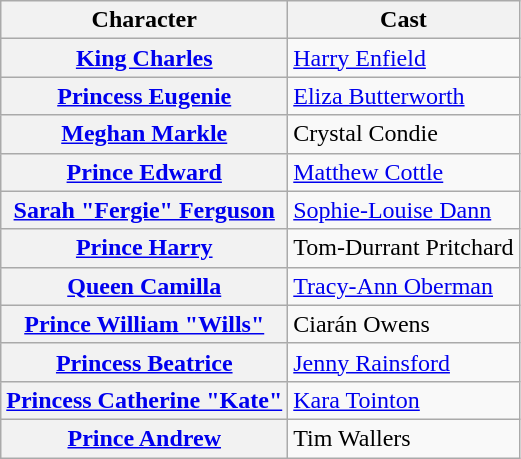<table class="wikitable">
<tr>
<th>Character</th>
<th>Cast</th>
</tr>
<tr>
<th><a href='#'>King Charles</a></th>
<td><a href='#'>Harry Enfield</a></td>
</tr>
<tr>
<th><a href='#'>Princess Eugenie</a></th>
<td><a href='#'>Eliza Butterworth</a></td>
</tr>
<tr>
<th><a href='#'>Meghan Markle</a></th>
<td>Crystal Condie</td>
</tr>
<tr>
<th><a href='#'>Prince Edward</a></th>
<td><a href='#'>Matthew Cottle</a></td>
</tr>
<tr>
<th><a href='#'>Sarah "Fergie" Ferguson</a></th>
<td><a href='#'>Sophie-Louise Dann</a></td>
</tr>
<tr>
<th><a href='#'>Prince Harry</a></th>
<td>Tom-Durrant Pritchard</td>
</tr>
<tr>
<th><a href='#'>Queen Camilla</a></th>
<td><a href='#'>Tracy-Ann Oberman</a></td>
</tr>
<tr>
<th><a href='#'>Prince William "Wills"</a></th>
<td>Ciarán Owens</td>
</tr>
<tr>
<th><a href='#'>Princess Beatrice</a></th>
<td><a href='#'>Jenny Rainsford</a></td>
</tr>
<tr>
<th><a href='#'>Princess Catherine "Kate"</a></th>
<td><a href='#'>Kara Tointon</a></td>
</tr>
<tr>
<th><a href='#'>Prince Andrew</a></th>
<td>Tim Wallers</td>
</tr>
</table>
